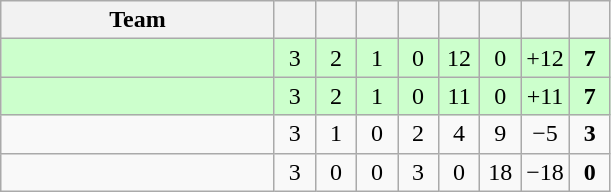<table class="wikitable" style="text-align: center;">
<tr>
<th width="175">Team</th>
<th width="20"></th>
<th width="20"></th>
<th width="20"></th>
<th width="20"></th>
<th width="20"></th>
<th width="20"></th>
<th width="20"></th>
<th width="20"></th>
</tr>
<tr bgcolor=ccffcc>
<td align=left></td>
<td>3</td>
<td>2</td>
<td>1</td>
<td>0</td>
<td>12</td>
<td>0</td>
<td>+12</td>
<td><strong>7</strong></td>
</tr>
<tr bgcolor=ccffcc>
<td align=left><em></em></td>
<td>3</td>
<td>2</td>
<td>1</td>
<td>0</td>
<td>11</td>
<td>0</td>
<td>+11</td>
<td><strong>7</strong></td>
</tr>
<tr>
<td align=left></td>
<td>3</td>
<td>1</td>
<td>0</td>
<td>2</td>
<td>4</td>
<td>9</td>
<td>−5</td>
<td><strong>3</strong></td>
</tr>
<tr>
<td align=left></td>
<td>3</td>
<td>0</td>
<td>0</td>
<td>3</td>
<td>0</td>
<td>18</td>
<td>−18</td>
<td><strong>0</strong></td>
</tr>
</table>
